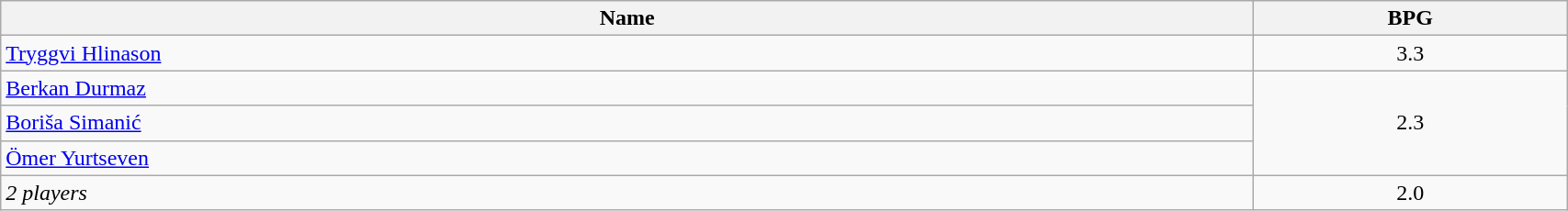<table class="wikitable" style="width:90%;">
<tr>
<th style="width:80%;">Name</th>
<th style="width:20%;">BPG</th>
</tr>
<tr>
<td> <a href='#'>Tryggvi Hlinason</a></td>
<td align=center>3.3</td>
</tr>
<tr>
<td> <a href='#'>Berkan Durmaz</a></td>
<td style="text-align:center;" rowspan="3">2.3</td>
</tr>
<tr>
<td> <a href='#'>Boriša Simanić</a></td>
</tr>
<tr>
<td> <a href='#'>Ömer Yurtseven</a></td>
</tr>
<tr>
<td><em>2 players</em></td>
<td align=center>2.0</td>
</tr>
</table>
